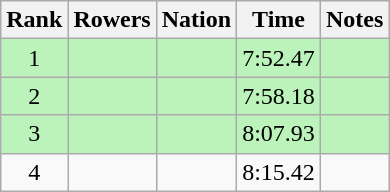<table class="wikitable sortable" style="text-align:center">
<tr>
<th>Rank</th>
<th>Rowers</th>
<th>Nation</th>
<th>Time</th>
<th>Notes</th>
</tr>
<tr bgcolor=bbf3bb>
<td>1</td>
<td align=left data-sort-value="Lastakauskaitė, Violeta"></td>
<td align=left></td>
<td>7:52.47</td>
<td></td>
</tr>
<tr bgcolor=bbf3bb>
<td>2</td>
<td align=left data-sort-value="Zareva, Violeta"></td>
<td align=left></td>
<td>7:58.18</td>
<td></td>
</tr>
<tr bgcolor=bbf3bb>
<td>3</td>
<td align=left data-sort-value="Gibson, Margaret"></td>
<td align=left></td>
<td>8:07.93</td>
<td></td>
</tr>
<tr>
<td>4</td>
<td align=left></td>
<td align=left></td>
<td>8:15.42</td>
<td></td>
</tr>
</table>
